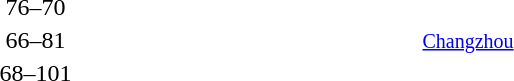<table style="text-align:center">
<tr>
<th width=200></th>
<th width=100></th>
<th width=200></th>
<th></th>
</tr>
<tr>
<td align=right><strong></strong></td>
<td>76–70</td>
<td align=left></td>
</tr>
<tr>
<td align=right></td>
<td>66–81</td>
<td align=left><strong></strong></td>
<td align=left><small><a href='#'>Changzhou</a></small></td>
</tr>
<tr>
<td align=right></td>
<td>68–101</td>
<td align=left><strong></strong></td>
</tr>
</table>
